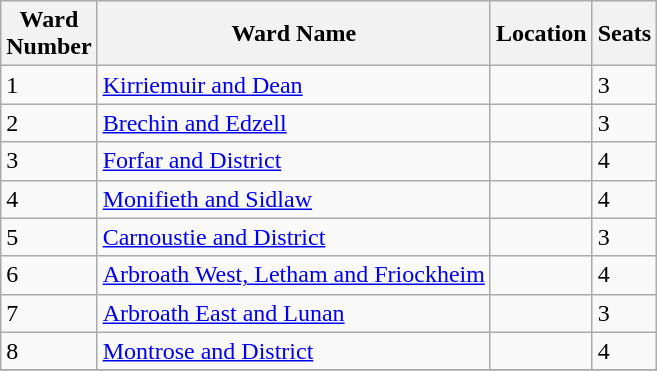<table class="wikitable">
<tr>
<th>Ward<br>Number</th>
<th>Ward Name</th>
<th>Location</th>
<th>Seats</th>
</tr>
<tr>
<td>1</td>
<td><a href='#'>Kirriemuir and Dean</a></td>
<td></td>
<td>3</td>
</tr>
<tr>
<td>2</td>
<td><a href='#'>Brechin and Edzell</a></td>
<td></td>
<td>3</td>
</tr>
<tr>
<td>3</td>
<td><a href='#'>Forfar and District</a></td>
<td></td>
<td>4</td>
</tr>
<tr>
<td>4</td>
<td><a href='#'>Monifieth and Sidlaw</a></td>
<td></td>
<td>4</td>
</tr>
<tr>
<td>5</td>
<td><a href='#'>Carnoustie and District</a></td>
<td></td>
<td>3</td>
</tr>
<tr>
<td>6</td>
<td><a href='#'>Arbroath West, Letham and Friockheim</a></td>
<td></td>
<td>4</td>
</tr>
<tr>
<td>7</td>
<td><a href='#'>Arbroath East and Lunan</a></td>
<td></td>
<td>3</td>
</tr>
<tr>
<td>8</td>
<td><a href='#'>Montrose and District</a></td>
<td></td>
<td>4</td>
</tr>
<tr>
</tr>
</table>
